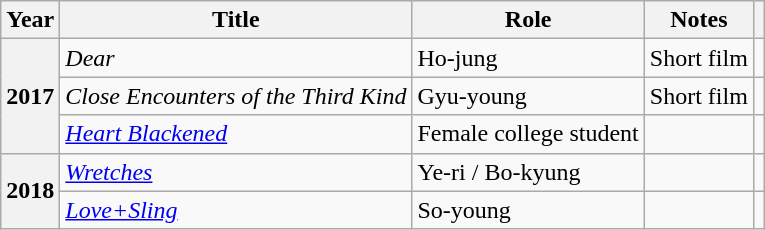<table class="wikitable plainrowheaders sortable">
<tr>
<th scope="col">Year</th>
<th scope="col">Title</th>
<th scope="col">Role</th>
<th scope="col">Notes</th>
<th scope="col" class="unsortable"></th>
</tr>
<tr>
<th scope="row" rowspan="3">2017</th>
<td><em>Dear</em></td>
<td>Ho-jung</td>
<td>Short film</td>
<td style="text-align:center"></td>
</tr>
<tr>
<td><em>Close Encounters of the Third Kind</em></td>
<td>Gyu-young</td>
<td>Short film</td>
<td style="text-align:center"></td>
</tr>
<tr>
<td><em><a href='#'>Heart Blackened</a></em></td>
<td>Female college student</td>
<td></td>
<td style="text-align:center"></td>
</tr>
<tr>
<th scope="row" rowspan="2">2018</th>
<td><em><a href='#'>Wretches</a></em></td>
<td>Ye-ri / Bo-kyung</td>
<td></td>
<td style="text-align:center"></td>
</tr>
<tr>
<td><em><a href='#'>Love+Sling</a></em></td>
<td>So-young</td>
<td></td>
<td style="text-align:center"></td>
</tr>
</table>
